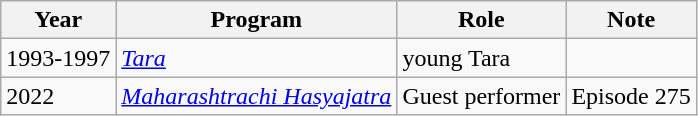<table class="wikitable">
<tr>
<th>Year</th>
<th>Program</th>
<th>Role</th>
<th>Note</th>
</tr>
<tr>
<td>1993-1997</td>
<td><em><a href='#'>Tara</a></em></td>
<td>young Tara</td>
<td></td>
</tr>
<tr>
<td>2022</td>
<td><em><a href='#'>Maharashtrachi Hasyajatra</a></em></td>
<td>Guest performer</td>
<td>Episode 275</td>
</tr>
</table>
